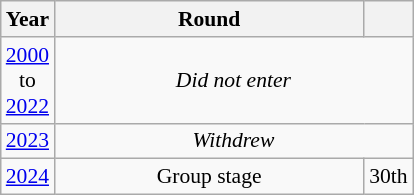<table class="wikitable" style="text-align: center; font-size:90%">
<tr>
<th>Year</th>
<th style="width:200px">Round</th>
<th></th>
</tr>
<tr>
<td><a href='#'>2000</a><br>to<br><a href='#'>2022</a></td>
<td colspan="2"><em>Did not enter</em></td>
</tr>
<tr>
<td><a href='#'>2023</a></td>
<td colspan="2"><em>Withdrew</em></td>
</tr>
<tr>
<td><a href='#'>2024</a></td>
<td>Group stage</td>
<td>30th</td>
</tr>
</table>
